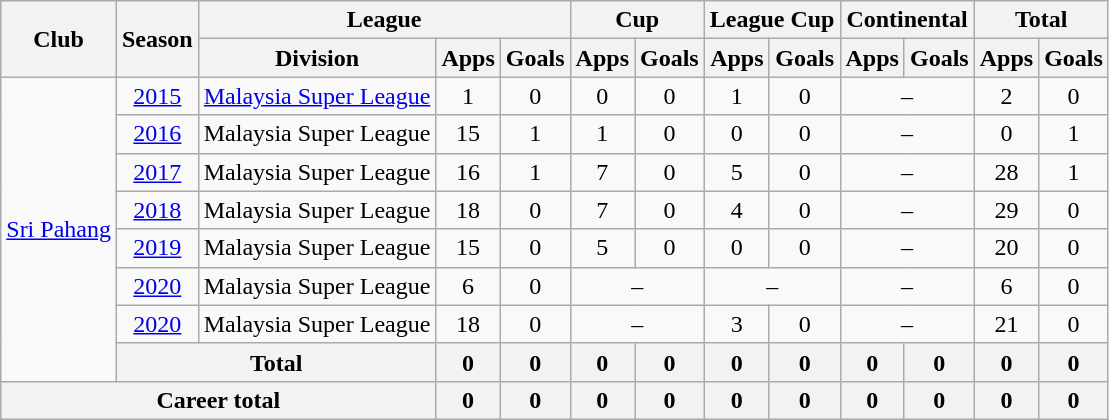<table class=wikitable style="text-align: center">
<tr>
<th rowspan=2>Club</th>
<th rowspan=2>Season</th>
<th colspan=3>League</th>
<th colspan=2>Cup</th>
<th colspan=2>League Cup</th>
<th colspan=2>Continental</th>
<th colspan=2>Total</th>
</tr>
<tr>
<th>Division</th>
<th>Apps</th>
<th>Goals</th>
<th>Apps</th>
<th>Goals</th>
<th>Apps</th>
<th>Goals</th>
<th>Apps</th>
<th>Goals</th>
<th>Apps</th>
<th>Goals</th>
</tr>
<tr>
<td rowspan="8"><a href='#'>Sri Pahang</a></td>
<td><a href='#'>2015</a></td>
<td><a href='#'>Malaysia Super League</a></td>
<td>1</td>
<td>0</td>
<td>0</td>
<td>0</td>
<td>1</td>
<td>0</td>
<td colspan=2>–</td>
<td>2</td>
<td>0</td>
</tr>
<tr>
<td><a href='#'>2016</a></td>
<td>Malaysia Super League</td>
<td>15</td>
<td>1</td>
<td>1</td>
<td>0</td>
<td>0</td>
<td>0</td>
<td colspan=2>–</td>
<td>0</td>
<td>1</td>
</tr>
<tr>
<td><a href='#'>2017</a></td>
<td>Malaysia Super League</td>
<td>16</td>
<td>1</td>
<td>7</td>
<td>0</td>
<td>5</td>
<td>0</td>
<td colspan=2>–</td>
<td>28</td>
<td>1</td>
</tr>
<tr>
<td><a href='#'>2018</a></td>
<td>Malaysia Super League</td>
<td>18</td>
<td>0</td>
<td>7</td>
<td>0</td>
<td>4</td>
<td>0</td>
<td colspan=2>–</td>
<td>29</td>
<td>0</td>
</tr>
<tr>
<td><a href='#'>2019</a></td>
<td>Malaysia Super League</td>
<td>15</td>
<td>0</td>
<td>5</td>
<td>0</td>
<td>0</td>
<td>0</td>
<td colspan=2>–</td>
<td>20</td>
<td>0</td>
</tr>
<tr>
<td><a href='#'>2020</a></td>
<td>Malaysia Super League</td>
<td>6</td>
<td>0</td>
<td colspan=2>–</td>
<td colspan=2>–</td>
<td colspan=2>–</td>
<td>6</td>
<td>0</td>
</tr>
<tr>
<td><a href='#'>2020</a></td>
<td>Malaysia Super League</td>
<td>18</td>
<td>0</td>
<td colspan=2>–</td>
<td>3</td>
<td>0</td>
<td colspan=2>–</td>
<td>21</td>
<td>0</td>
</tr>
<tr>
<th colspan=2>Total</th>
<th>0</th>
<th>0</th>
<th>0</th>
<th>0</th>
<th>0</th>
<th>0</th>
<th>0</th>
<th>0</th>
<th>0</th>
<th>0</th>
</tr>
<tr>
<th colspan=3>Career total</th>
<th>0</th>
<th>0</th>
<th>0</th>
<th>0</th>
<th>0</th>
<th>0</th>
<th>0</th>
<th>0</th>
<th>0</th>
<th>0</th>
</tr>
</table>
